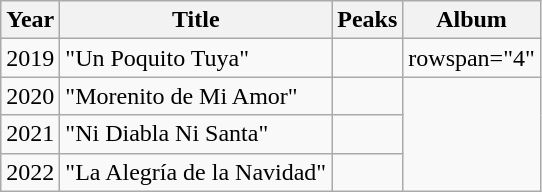<table class="wikitable sortable">
<tr>
<th>Year</th>
<th>Title</th>
<th>Peaks</th>
<th>Album</th>
</tr>
<tr>
<td>2019</td>
<td>"Un Poquito Tuya"</td>
<td></td>
<td>rowspan="4"</td>
</tr>
<tr>
<td>2020</td>
<td>"Morenito de Mi Amor"</td>
<td></td>
</tr>
<tr>
<td>2021</td>
<td>"Ni Diabla Ni Santa"</td>
<td></td>
</tr>
<tr>
<td>2022</td>
<td>"La Alegría de la Navidad"</td>
<td></td>
</tr>
</table>
